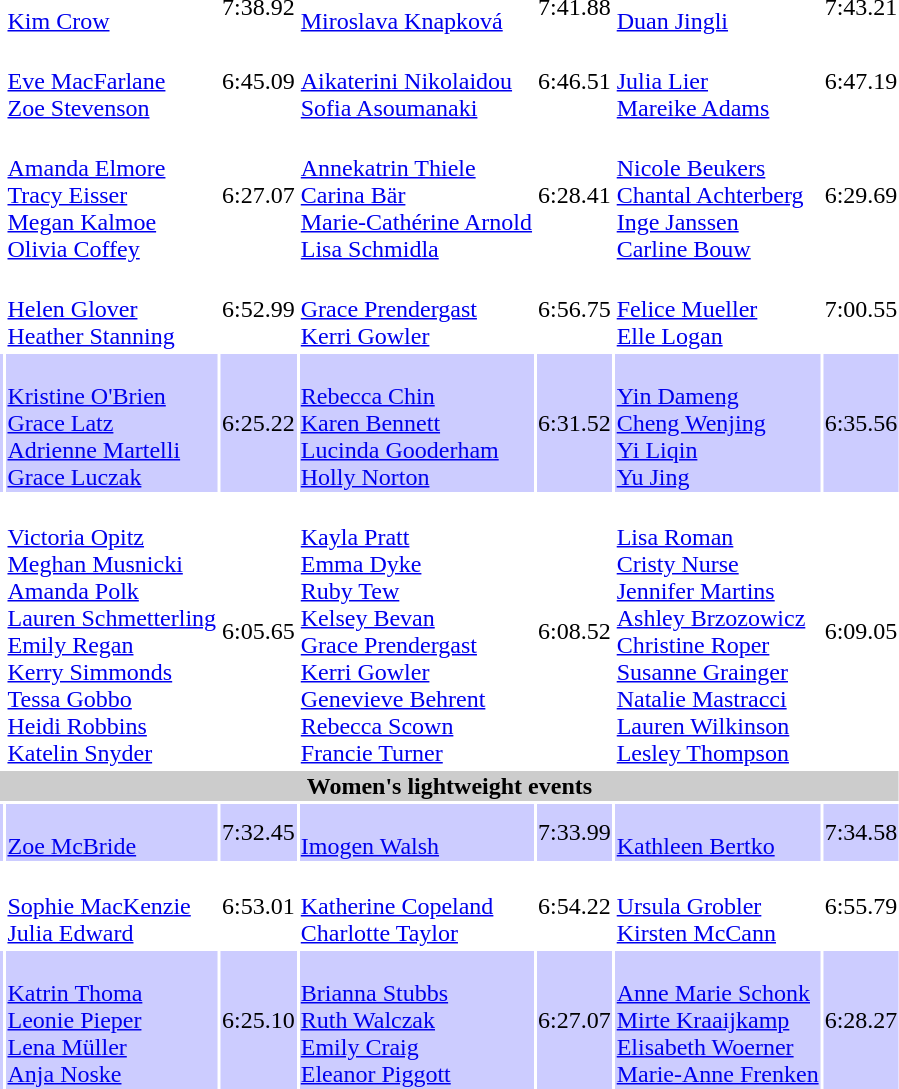<table>
<tr>
<td></td>
<td><br><a href='#'>Kim Crow</a></td>
<td>7:38.92</td>
<td><br><a href='#'>Miroslava Knapková</a></td>
<td>7:41.88</td>
<td><br><a href='#'>Duan Jingli</a></td>
<td>7:43.21</td>
</tr>
<tr>
<td></td>
<td><br><a href='#'>Eve MacFarlane</a><br><a href='#'>Zoe Stevenson</a></td>
<td>6:45.09</td>
<td><br><a href='#'>Aikaterini Nikolaidou</a> <br> <a href='#'>Sofia Asoumanaki</a></td>
<td>6:46.51</td>
<td><br><a href='#'>Julia Lier</a> <br> <a href='#'>Mareike Adams</a></td>
<td>6:47.19</td>
</tr>
<tr>
<td></td>
<td><br><a href='#'>Amanda Elmore</a><br><a href='#'>Tracy Eisser</a><br><a href='#'>Megan Kalmoe</a><br><a href='#'>Olivia Coffey</a></td>
<td>6:27.07</td>
<td><br><a href='#'>Annekatrin Thiele</a><br><a href='#'>Carina Bär</a><br><a href='#'>Marie-Cathérine Arnold</a><br><a href='#'>Lisa Schmidla</a></td>
<td>6:28.41</td>
<td><br><a href='#'>Nicole Beukers</a><br><a href='#'>Chantal Achterberg</a><br><a href='#'>Inge Janssen</a><br><a href='#'>Carline Bouw</a></td>
<td>6:29.69</td>
</tr>
<tr>
<td></td>
<td><br><a href='#'>Helen Glover</a><br><a href='#'>Heather Stanning</a></td>
<td>6:52.99</td>
<td><br><a href='#'>Grace Prendergast</a><br><a href='#'>Kerri Gowler</a></td>
<td>6:56.75</td>
<td><br><a href='#'>Felice Mueller</a><br><a href='#'>Elle Logan</a></td>
<td>7:00.55</td>
</tr>
<tr bgcolor=ccccff>
<td></td>
<td><br><a href='#'>Kristine O'Brien</a><br><a href='#'>Grace Latz</a><br><a href='#'>Adrienne Martelli</a><br><a href='#'>Grace Luczak</a></td>
<td>6:25.22</td>
<td><br><a href='#'>Rebecca Chin</a><br><a href='#'>Karen Bennett</a><br><a href='#'>Lucinda Gooderham</a><br><a href='#'>Holly Norton</a></td>
<td>6:31.52</td>
<td><br><a href='#'>Yin Dameng</a><br><a href='#'>Cheng Wenjing</a><br><a href='#'>Yi Liqin</a><br><a href='#'>Yu Jing</a></td>
<td>6:35.56</td>
</tr>
<tr>
<td></td>
<td><br><a href='#'>Victoria Opitz</a><br><a href='#'>Meghan Musnicki</a><br><a href='#'>Amanda Polk</a><br><a href='#'>Lauren Schmetterling</a><br><a href='#'>Emily Regan</a><br><a href='#'>Kerry Simmonds</a><br><a href='#'>Tessa Gobbo</a><br><a href='#'>Heidi Robbins</a><br><a href='#'>Katelin Snyder</a></td>
<td>6:05.65</td>
<td><br><a href='#'>Kayla Pratt</a><br><a href='#'>Emma Dyke</a><br><a href='#'>Ruby Tew</a><br><a href='#'>Kelsey Bevan</a><br><a href='#'>Grace Prendergast</a><br><a href='#'>Kerri Gowler</a><br><a href='#'>Genevieve Behrent</a><br><a href='#'>Rebecca Scown</a><br><a href='#'>Francie Turner</a></td>
<td>6:08.52</td>
<td><br><a href='#'>Lisa Roman</a><br><a href='#'>Cristy Nurse</a><br><a href='#'>Jennifer Martins</a><br><a href='#'>Ashley Brzozowicz</a><br><a href='#'>Christine Roper</a><br><a href='#'>Susanne Grainger</a><br><a href='#'>Natalie Mastracci</a><br><a href='#'>Lauren Wilkinson</a><br><a href='#'>Lesley Thompson</a></td>
<td>6:09.05</td>
</tr>
<tr>
<th colspan="7" style="background-color:#CCC;">Women's lightweight events</th>
</tr>
<tr bgcolor=ccccff>
<td></td>
<td><br><a href='#'>Zoe McBride</a></td>
<td>7:32.45</td>
<td><br><a href='#'>Imogen Walsh</a></td>
<td>7:33.99</td>
<td><br><a href='#'>Kathleen Bertko</a></td>
<td>7:34.58</td>
</tr>
<tr>
<td></td>
<td><br><a href='#'>Sophie MacKenzie</a><br><a href='#'>Julia Edward</a></td>
<td>6:53.01</td>
<td><br><a href='#'>Katherine Copeland</a><br><a href='#'>Charlotte Taylor</a></td>
<td>6:54.22</td>
<td><br><a href='#'>Ursula Grobler</a><br><a href='#'>Kirsten McCann</a></td>
<td>6:55.79</td>
</tr>
<tr bgcolor=ccccff>
<td></td>
<td><br><a href='#'>Katrin Thoma</a><br><a href='#'>Leonie Pieper</a><br><a href='#'>Lena Müller</a><br><a href='#'>Anja Noske</a></td>
<td>6:25.10</td>
<td><br><a href='#'>Brianna Stubbs</a><br><a href='#'>Ruth Walczak</a><br><a href='#'>Emily Craig</a><br><a href='#'>Eleanor Piggott</a></td>
<td>6:27.07</td>
<td><br><a href='#'>Anne Marie Schonk</a><br><a href='#'>Mirte Kraaijkamp</a><br><a href='#'>Elisabeth Woerner</a><br><a href='#'>Marie-Anne Frenken</a></td>
<td>6:28.27</td>
</tr>
</table>
